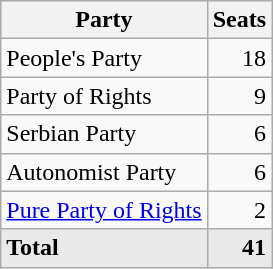<table class=wikitable style="text-align:right">
<tr>
<th>Party</th>
<th>Seats</th>
</tr>
<tr>
<td align=left>People's Party</td>
<td>18</td>
</tr>
<tr>
<td align=left>Party of Rights</td>
<td>9</td>
</tr>
<tr>
<td align=left>Serbian Party</td>
<td>6</td>
</tr>
<tr>
<td align=left>Autonomist Party</td>
<td>6</td>
</tr>
<tr>
<td align=left><a href='#'>Pure Party of Rights</a></td>
<td>2</td>
</tr>
<tr>
<td align=left style="background-color:#E9E9E9"><strong>Total</strong></td>
<td width="30" style="background-color:#E9E9E9"><strong>41</strong></td>
</tr>
</table>
